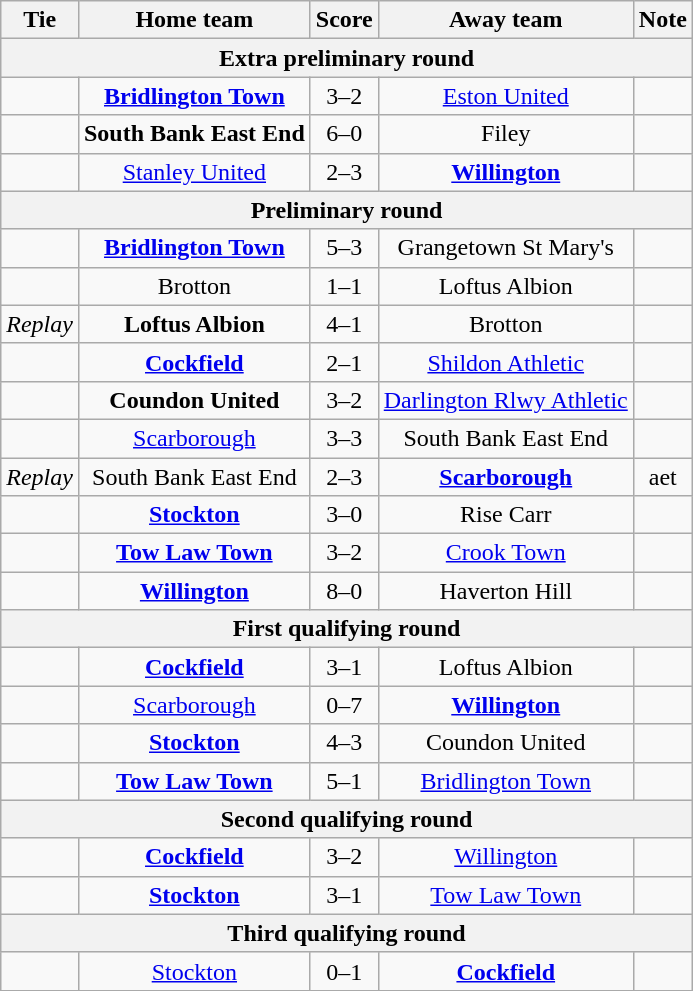<table class="wikitable" style="text-align:center;">
<tr>
<th>Tie</th>
<th>Home team</th>
<th>Score</th>
<th>Away team</th>
<th>Note</th>
</tr>
<tr>
<th colspan=5>Extra preliminary round</th>
</tr>
<tr>
<td></td>
<td><strong><a href='#'>Bridlington Town</a></strong></td>
<td>3–2</td>
<td><a href='#'>Eston United</a></td>
<td></td>
</tr>
<tr>
<td></td>
<td><strong>South Bank East End</strong></td>
<td>6–0</td>
<td>Filey</td>
<td></td>
</tr>
<tr>
<td></td>
<td><a href='#'>Stanley United</a></td>
<td>2–3</td>
<td><strong><a href='#'>Willington</a></strong></td>
<td></td>
</tr>
<tr>
<th colspan=5>Preliminary round</th>
</tr>
<tr>
<td></td>
<td><strong><a href='#'>Bridlington Town</a></strong></td>
<td>5–3</td>
<td>Grangetown St Mary's</td>
<td></td>
</tr>
<tr>
<td></td>
<td>Brotton</td>
<td>1–1</td>
<td>Loftus Albion</td>
<td></td>
</tr>
<tr>
<td><em>Replay</em></td>
<td><strong>Loftus Albion</strong></td>
<td>4–1</td>
<td>Brotton</td>
<td></td>
</tr>
<tr>
<td></td>
<td><strong><a href='#'>Cockfield</a></strong></td>
<td>2–1</td>
<td><a href='#'>Shildon Athletic</a></td>
<td></td>
</tr>
<tr>
<td></td>
<td><strong>Coundon United</strong></td>
<td>3–2</td>
<td><a href='#'>Darlington Rlwy Athletic</a></td>
<td></td>
</tr>
<tr>
<td></td>
<td><a href='#'>Scarborough</a></td>
<td>3–3</td>
<td>South Bank East End</td>
<td></td>
</tr>
<tr>
<td><em>Replay</em></td>
<td>South Bank East End</td>
<td>2–3</td>
<td><strong><a href='#'>Scarborough</a></strong></td>
<td>aet</td>
</tr>
<tr>
<td></td>
<td><strong><a href='#'>Stockton</a></strong></td>
<td>3–0</td>
<td>Rise Carr</td>
<td></td>
</tr>
<tr>
<td></td>
<td><strong><a href='#'>Tow Law Town</a></strong></td>
<td>3–2</td>
<td><a href='#'>Crook Town</a></td>
<td></td>
</tr>
<tr>
<td></td>
<td><strong><a href='#'>Willington</a></strong></td>
<td>8–0</td>
<td>Haverton Hill</td>
<td></td>
</tr>
<tr>
<th colspan=5>First qualifying round</th>
</tr>
<tr>
<td></td>
<td><strong><a href='#'>Cockfield</a></strong></td>
<td>3–1</td>
<td>Loftus Albion</td>
<td></td>
</tr>
<tr>
<td></td>
<td><a href='#'>Scarborough</a></td>
<td>0–7</td>
<td><strong><a href='#'>Willington</a></strong></td>
<td></td>
</tr>
<tr>
<td></td>
<td><strong><a href='#'>Stockton</a></strong></td>
<td>4–3</td>
<td>Coundon United</td>
<td></td>
</tr>
<tr>
<td></td>
<td><strong><a href='#'>Tow Law Town</a></strong></td>
<td>5–1</td>
<td><a href='#'>Bridlington Town</a></td>
<td></td>
</tr>
<tr>
<th colspan=5>Second qualifying round</th>
</tr>
<tr>
<td></td>
<td><strong><a href='#'>Cockfield</a></strong></td>
<td>3–2</td>
<td><a href='#'>Willington</a></td>
<td></td>
</tr>
<tr>
<td></td>
<td><strong><a href='#'>Stockton</a></strong></td>
<td>3–1</td>
<td><a href='#'>Tow Law Town</a></td>
<td></td>
</tr>
<tr>
<th colspan=5>Third qualifying round</th>
</tr>
<tr>
<td></td>
<td><a href='#'>Stockton</a></td>
<td>0–1</td>
<td><strong><a href='#'>Cockfield</a></strong></td>
<td></td>
</tr>
<tr>
</tr>
</table>
